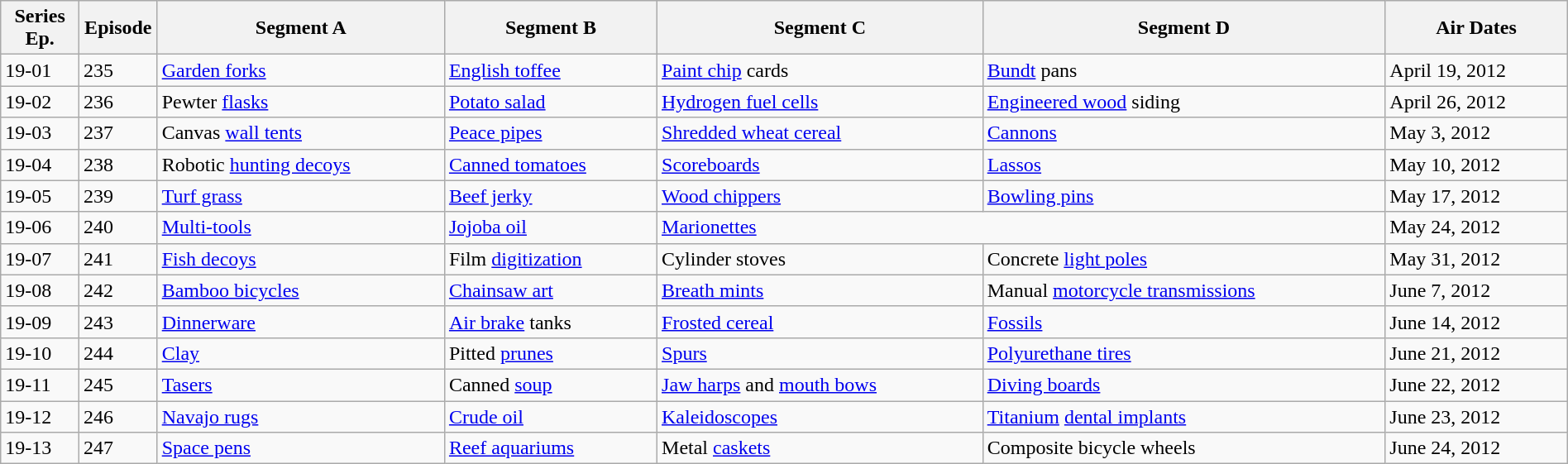<table class="wikitable" style="width:100%;">
<tr>
<th style="width:5%;">Series Ep.</th>
<th style="width:5%;">Episode</th>
<th>Segment A</th>
<th>Segment B</th>
<th>Segment C</th>
<th>Segment D</th>
<th>Air Dates</th>
</tr>
<tr>
<td>19-01</td>
<td>235</td>
<td><a href='#'>Garden forks</a></td>
<td><a href='#'>English toffee</a></td>
<td><a href='#'>Paint chip</a> cards</td>
<td><a href='#'>Bundt</a> pans</td>
<td>April 19, 2012</td>
</tr>
<tr>
<td>19-02</td>
<td>236</td>
<td>Pewter <a href='#'>flasks</a></td>
<td><a href='#'>Potato salad</a></td>
<td><a href='#'>Hydrogen fuel cells</a></td>
<td><a href='#'>Engineered wood</a> siding</td>
<td>April 26, 2012</td>
</tr>
<tr>
<td>19-03</td>
<td>237</td>
<td>Canvas <a href='#'>wall tents</a></td>
<td><a href='#'>Peace pipes</a></td>
<td><a href='#'>Shredded wheat cereal</a></td>
<td><a href='#'>Cannons</a></td>
<td>May 3, 2012</td>
</tr>
<tr>
<td>19-04</td>
<td>238</td>
<td>Robotic <a href='#'>hunting decoys</a></td>
<td><a href='#'>Canned tomatoes</a></td>
<td><a href='#'>Scoreboards</a></td>
<td><a href='#'>Lassos</a></td>
<td>May 10, 2012</td>
</tr>
<tr>
<td>19-05</td>
<td>239</td>
<td><a href='#'>Turf grass</a></td>
<td><a href='#'>Beef jerky</a></td>
<td><a href='#'>Wood chippers</a></td>
<td><a href='#'>Bowling pins</a></td>
<td>May 17, 2012</td>
</tr>
<tr>
<td>19-06</td>
<td>240</td>
<td><a href='#'>Multi-tools</a></td>
<td><a href='#'>Jojoba oil</a></td>
<td colspan="2"><a href='#'>Marionettes</a></td>
<td>May 24, 2012</td>
</tr>
<tr>
<td>19-07</td>
<td>241</td>
<td><a href='#'>Fish decoys</a></td>
<td>Film <a href='#'>digitization</a></td>
<td>Cylinder stoves</td>
<td>Concrete <a href='#'>light poles</a></td>
<td>May 31, 2012</td>
</tr>
<tr>
<td>19-08</td>
<td>242</td>
<td><a href='#'>Bamboo bicycles</a></td>
<td><a href='#'>Chainsaw art</a></td>
<td><a href='#'>Breath mints</a></td>
<td>Manual <a href='#'>motorcycle transmissions</a></td>
<td>June 7, 2012</td>
</tr>
<tr>
<td>19-09</td>
<td>243</td>
<td><a href='#'>Dinnerware</a></td>
<td><a href='#'>Air brake</a> tanks</td>
<td><a href='#'>Frosted cereal</a></td>
<td><a href='#'>Fossils</a></td>
<td>June 14, 2012</td>
</tr>
<tr>
<td>19-10</td>
<td>244</td>
<td><a href='#'>Clay</a></td>
<td>Pitted <a href='#'>prunes</a></td>
<td><a href='#'>Spurs</a></td>
<td><a href='#'>Polyurethane tires</a></td>
<td>June 21, 2012</td>
</tr>
<tr>
<td>19-11</td>
<td>245</td>
<td><a href='#'>Tasers</a></td>
<td>Canned <a href='#'>soup</a></td>
<td><a href='#'>Jaw harps</a> and <a href='#'>mouth bows</a></td>
<td><a href='#'>Diving boards</a></td>
<td>June 22, 2012</td>
</tr>
<tr>
<td>19-12</td>
<td>246</td>
<td><a href='#'>Navajo rugs</a></td>
<td><a href='#'>Crude oil</a></td>
<td><a href='#'>Kaleidoscopes</a></td>
<td><a href='#'>Titanium</a> <a href='#'>dental implants</a></td>
<td>June 23, 2012</td>
</tr>
<tr>
<td>19-13</td>
<td>247</td>
<td><a href='#'>Space pens</a></td>
<td><a href='#'>Reef aquariums</a></td>
<td>Metal <a href='#'>caskets</a></td>
<td>Composite bicycle wheels</td>
<td>June 24, 2012</td>
</tr>
</table>
